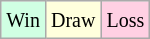<table class="wikitable">
<tr>
<td style="background-color: #d0ffe3;"><small>Win</small></td>
<td style="background-color: #ffffdd;"><small>Draw</small></td>
<td style="background-color: #ffd0e3;"><small>Loss</small></td>
</tr>
</table>
